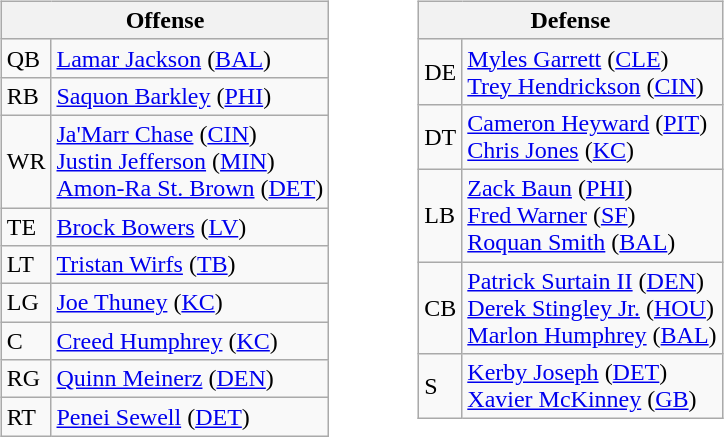<table border=0>
<tr valign="top">
<td><br><table class="wikitable">
<tr>
<th colspan="2">Offense</th>
</tr>
<tr>
<td>QB</td>
<td><a href='#'>Lamar Jackson</a> (<a href='#'>BAL</a>)</td>
</tr>
<tr>
<td>RB</td>
<td><a href='#'>Saquon Barkley</a> (<a href='#'>PHI</a>)</td>
</tr>
<tr>
<td>WR</td>
<td><a href='#'>Ja'Marr Chase</a> (<a href='#'>CIN</a>)<br><a href='#'>Justin Jefferson</a> (<a href='#'>MIN</a>)<br><a href='#'>Amon-Ra St. Brown</a> (<a href='#'>DET</a>)</td>
</tr>
<tr>
<td>TE</td>
<td><a href='#'>Brock Bowers</a> (<a href='#'>LV</a>)</td>
</tr>
<tr>
<td>LT</td>
<td><a href='#'>Tristan Wirfs</a> (<a href='#'>TB</a>)</td>
</tr>
<tr>
<td>LG</td>
<td><a href='#'>Joe Thuney</a> (<a href='#'>KC</a>)</td>
</tr>
<tr>
<td>C</td>
<td><a href='#'>Creed Humphrey</a> (<a href='#'>KC</a>)</td>
</tr>
<tr>
<td>RG</td>
<td><a href='#'>Quinn Meinerz</a> (<a href='#'>DEN</a>)</td>
</tr>
<tr>
<td>RT</td>
<td><a href='#'>Penei Sewell</a> (<a href='#'>DET</a>)</td>
</tr>
</table>
</td>
<td style="padding-left:40px;"><br><table class="wikitable">
<tr>
<th colspan="2">Defense</th>
</tr>
<tr>
<td>DE</td>
<td><a href='#'>Myles Garrett</a> (<a href='#'>CLE</a>)<br><a href='#'>Trey Hendrickson</a> (<a href='#'>CIN</a>)</td>
</tr>
<tr>
<td>DT</td>
<td><a href='#'>Cameron Heyward</a> (<a href='#'>PIT</a>)<br><a href='#'>Chris Jones</a> (<a href='#'>KC</a>)</td>
</tr>
<tr>
<td>LB</td>
<td><a href='#'>Zack Baun</a> (<a href='#'>PHI</a>)<br><a href='#'>Fred Warner</a> (<a href='#'>SF</a>)<br><a href='#'>Roquan Smith</a> (<a href='#'>BAL</a>)</td>
</tr>
<tr>
<td>CB</td>
<td><a href='#'>Patrick Surtain II</a> (<a href='#'>DEN</a>)<br><a href='#'>Derek Stingley Jr.</a> (<a href='#'>HOU</a>)<br><a href='#'>Marlon Humphrey</a> (<a href='#'>BAL</a>)</td>
</tr>
<tr>
<td>S</td>
<td><a href='#'>Kerby Joseph</a> (<a href='#'>DET</a>)<br><a href='#'>Xavier McKinney</a> (<a href='#'>GB</a>)</td>
</tr>
</table>
</td>
</tr>
</table>
